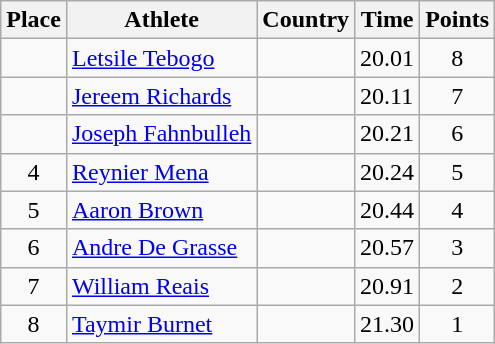<table class="wikitable">
<tr>
<th>Place</th>
<th>Athlete</th>
<th>Country</th>
<th>Time</th>
<th>Points</th>
</tr>
<tr>
<td align=center></td>
<td><a href='#'>Letsile Tebogo</a></td>
<td></td>
<td>20.01</td>
<td align=center>8</td>
</tr>
<tr>
<td align=center></td>
<td><a href='#'>Jereem Richards</a></td>
<td></td>
<td>20.11</td>
<td align=center>7</td>
</tr>
<tr>
<td align=center></td>
<td><a href='#'>Joseph Fahnbulleh</a></td>
<td></td>
<td>20.21</td>
<td align=center>6</td>
</tr>
<tr>
<td align=center>4</td>
<td><a href='#'>Reynier Mena</a></td>
<td></td>
<td>20.24</td>
<td align=center>5</td>
</tr>
<tr>
<td align=center>5</td>
<td><a href='#'>Aaron Brown</a></td>
<td></td>
<td>20.44</td>
<td align=center>4</td>
</tr>
<tr>
<td align=center>6</td>
<td><a href='#'>Andre De Grasse</a></td>
<td></td>
<td>20.57</td>
<td align=center>3</td>
</tr>
<tr>
<td align=center>7</td>
<td><a href='#'>William Reais</a></td>
<td></td>
<td>20.91</td>
<td align=center>2</td>
</tr>
<tr>
<td align=center>8</td>
<td><a href='#'>Taymir Burnet</a></td>
<td></td>
<td>21.30</td>
<td align=center>1</td>
</tr>
</table>
